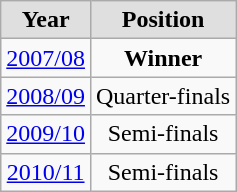<table class="wikitable">
<tr style="text-align:center; background:#dfdfdf;">
<td><strong>Year</strong></td>
<td><strong>Position</strong></td>
</tr>
<tr style="text-align:center;">
<td><a href='#'>2007/08</a></td>
<td><strong>Winner</strong></td>
</tr>
<tr style="text-align:center;">
<td><a href='#'>2008/09</a></td>
<td>Quarter-finals</td>
</tr>
<tr style="text-align:center;">
<td><a href='#'>2009/10</a></td>
<td>Semi-finals</td>
</tr>
<tr style="text-align:center;">
<td><a href='#'>2010/11</a></td>
<td>Semi-finals</td>
</tr>
</table>
